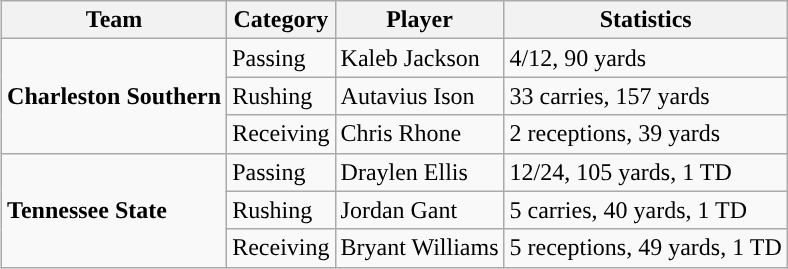<table class="wikitable" style="float: right;">
<tr>
<th>Team</th>
<th>Category</th>
<th>Player</th>
<th>Statistics</th>
</tr>
<tr>
<td rowspan=3><strong>Charleston Southern</strong></td>
<td>Passing</td>
<td>Kaleb Jackson</td>
<td>4/12, 90 yards</td>
</tr>
<tr>
<td>Rushing</td>
<td>Autavius Ison</td>
<td>33 carries, 157 yards</td>
</tr>
<tr>
<td>Receiving</td>
<td>Chris Rhone</td>
<td>2 receptions, 39 yards</td>
</tr>
<tr>
<td rowspan=3><strong>Tennessee State</strong></td>
<td>Passing</td>
<td>Draylen Ellis</td>
<td>12/24, 105 yards, 1 TD</td>
</tr>
<tr>
<td>Rushing</td>
<td>Jordan Gant</td>
<td>5 carries, 40 yards, 1 TD</td>
</tr>
<tr>
<td>Receiving</td>
<td>Bryant Williams</td>
<td>5 receptions, 49 yards, 1 TD</td>
</tr>
</table>
